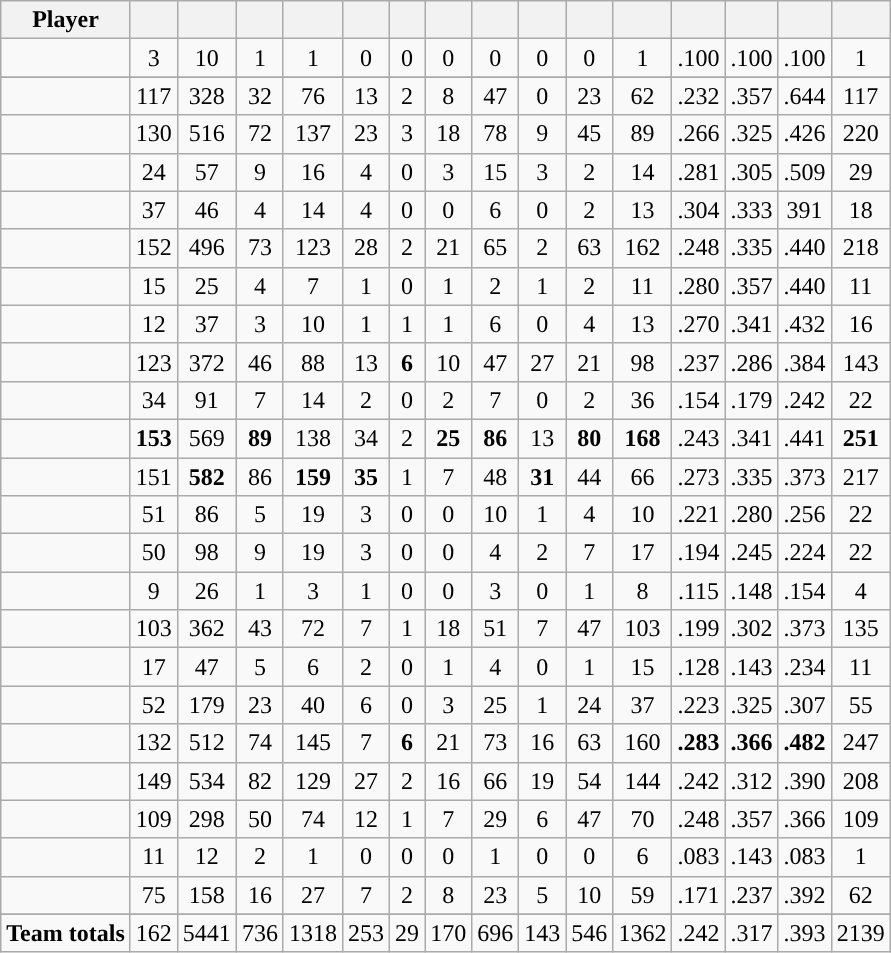<table class="wikitable sortable" style="text-align:center;">
<tr>
<th>Player</th>
<th></th>
<th></th>
<th></th>
<th></th>
<th></th>
<th></th>
<th></th>
<th></th>
<th></th>
<th></th>
<th></th>
<th></th>
<th></th>
<th></th>
<th></th>
</tr>
<tr>
<td align=left></td>
<td>3</td>
<td>10</td>
<td>1</td>
<td>1</td>
<td>0</td>
<td>0</td>
<td>0</td>
<td>0</td>
<td>0</td>
<td>0</td>
<td>1</td>
<td>.100</td>
<td>.100</td>
<td>.100</td>
<td>1</td>
</tr>
<tr>
</tr>
<tr>
<td align=left></td>
<td>117</td>
<td>328</td>
<td>32</td>
<td>76</td>
<td>13</td>
<td>2</td>
<td>8</td>
<td>47</td>
<td>0</td>
<td>23</td>
<td>62</td>
<td>.232</td>
<td>.357</td>
<td>.644</td>
<td>117</td>
</tr>
<tr>
<td align=left></td>
<td>130</td>
<td>516</td>
<td>72</td>
<td>137</td>
<td>23</td>
<td>3</td>
<td>18</td>
<td>78</td>
<td>9</td>
<td>45</td>
<td>89</td>
<td>.266</td>
<td>.325</td>
<td>.426</td>
<td>220</td>
</tr>
<tr>
<td align=left></td>
<td>24</td>
<td>57</td>
<td>9</td>
<td>16</td>
<td>4</td>
<td>0</td>
<td>3</td>
<td>15</td>
<td>3</td>
<td>2</td>
<td>14</td>
<td>.281</td>
<td>.305</td>
<td>.509</td>
<td>29</td>
</tr>
<tr>
<td align=left></td>
<td>37</td>
<td>46</td>
<td>4</td>
<td>14</td>
<td>4</td>
<td>0</td>
<td>0</td>
<td>6</td>
<td>0</td>
<td>2</td>
<td>13</td>
<td>.304</td>
<td>.333</td>
<td>391</td>
<td>18</td>
</tr>
<tr>
<td align=left></td>
<td>152</td>
<td>496</td>
<td>73</td>
<td>123</td>
<td>28</td>
<td>2</td>
<td>21</td>
<td>65</td>
<td>2</td>
<td>63</td>
<td>162</td>
<td>.248</td>
<td>.335</td>
<td>.440</td>
<td>218</td>
</tr>
<tr>
<td align=left></td>
<td>15</td>
<td>25</td>
<td>4</td>
<td>7</td>
<td>1</td>
<td>0</td>
<td>1</td>
<td>2</td>
<td>1</td>
<td>2</td>
<td>11</td>
<td>.280</td>
<td>.357</td>
<td>.440</td>
<td>11</td>
</tr>
<tr>
<td align=left></td>
<td>12</td>
<td>37</td>
<td>3</td>
<td>10</td>
<td>1</td>
<td>1</td>
<td>1</td>
<td>6</td>
<td>0</td>
<td>4</td>
<td>13</td>
<td>.270</td>
<td>.341</td>
<td>.432</td>
<td>16</td>
</tr>
<tr>
<td align=left></td>
<td>123</td>
<td>372</td>
<td>46</td>
<td>88</td>
<td>13</td>
<td><strong>6</strong></td>
<td>10</td>
<td>47</td>
<td>27</td>
<td>21</td>
<td>98</td>
<td>.237</td>
<td>.286</td>
<td>.384</td>
<td>143</td>
</tr>
<tr>
<td align=left></td>
<td>34</td>
<td>91</td>
<td>7</td>
<td>14</td>
<td>2</td>
<td>0</td>
<td>2</td>
<td>7</td>
<td>0</td>
<td>2</td>
<td>36</td>
<td>.154</td>
<td>.179</td>
<td>.242</td>
<td>22</td>
</tr>
<tr>
<td align=left></td>
<td><strong>153</strong></td>
<td>569</td>
<td><strong>89</strong></td>
<td>138</td>
<td>34</td>
<td>2</td>
<td><strong>25</strong></td>
<td><strong>86</strong></td>
<td>13</td>
<td><strong>80</strong></td>
<td><strong>168</strong></td>
<td>.243</td>
<td>.341</td>
<td>.441</td>
<td><strong>251</strong></td>
</tr>
<tr>
<td align=left></td>
<td>151</td>
<td><strong>582</strong></td>
<td>86</td>
<td><strong>159</strong></td>
<td><strong>35</strong></td>
<td>1</td>
<td>7</td>
<td>48</td>
<td><strong>31</strong></td>
<td>44</td>
<td>66</td>
<td>.273</td>
<td>.335</td>
<td>.373</td>
<td>217</td>
</tr>
<tr>
<td align=left></td>
<td>51</td>
<td>86</td>
<td>5</td>
<td>19</td>
<td>3</td>
<td>0</td>
<td>0</td>
<td>10</td>
<td>1</td>
<td>4</td>
<td>10</td>
<td>.221</td>
<td>.280</td>
<td>.256</td>
<td>22</td>
</tr>
<tr>
<td align=left></td>
<td>50</td>
<td>98</td>
<td>9</td>
<td>19</td>
<td>3</td>
<td>0</td>
<td>0</td>
<td>4</td>
<td>2</td>
<td>7</td>
<td>17</td>
<td>.194</td>
<td>.245</td>
<td>.224</td>
<td>22</td>
</tr>
<tr>
<td align=left></td>
<td>9</td>
<td>26</td>
<td>1</td>
<td>3</td>
<td>1</td>
<td>0</td>
<td>0</td>
<td>3</td>
<td>0</td>
<td>1</td>
<td>8</td>
<td>.115</td>
<td>.148</td>
<td>.154</td>
<td>4</td>
</tr>
<tr>
<td align=left></td>
<td>103</td>
<td>362</td>
<td>43</td>
<td>72</td>
<td>7</td>
<td>1</td>
<td>18</td>
<td>51</td>
<td>7</td>
<td>47</td>
<td>103</td>
<td>.199</td>
<td>.302</td>
<td>.373</td>
<td>135</td>
</tr>
<tr>
<td align=left></td>
<td>17</td>
<td>47</td>
<td>5</td>
<td>6</td>
<td>2</td>
<td>0</td>
<td>1</td>
<td>4</td>
<td>0</td>
<td>1</td>
<td>15</td>
<td>.128</td>
<td>.143</td>
<td>.234</td>
<td>11</td>
</tr>
<tr>
<td align=left></td>
<td>52</td>
<td>179</td>
<td>23</td>
<td>40</td>
<td>6</td>
<td>0</td>
<td>3</td>
<td>25</td>
<td>1</td>
<td>24</td>
<td>37</td>
<td>.223</td>
<td>.325</td>
<td>.307</td>
<td>55</td>
</tr>
<tr>
<td align=left></td>
<td>132</td>
<td>512</td>
<td>74</td>
<td>145</td>
<td>7</td>
<td><strong>6</strong></td>
<td>21</td>
<td>73</td>
<td>16</td>
<td>63</td>
<td>160</td>
<td><strong>.283</strong></td>
<td><strong>.366</strong></td>
<td><strong>.482</strong></td>
<td>247</td>
</tr>
<tr>
<td align=left></td>
<td>149</td>
<td>534</td>
<td>82</td>
<td>129</td>
<td>27</td>
<td>2</td>
<td>16</td>
<td>66</td>
<td>19</td>
<td>54</td>
<td>144</td>
<td>.242</td>
<td>.312</td>
<td>.390</td>
<td>208</td>
</tr>
<tr>
<td align=left></td>
<td>109</td>
<td>298</td>
<td>50</td>
<td>74</td>
<td>12</td>
<td>1</td>
<td>7</td>
<td>29</td>
<td>6</td>
<td>47</td>
<td>70</td>
<td>.248</td>
<td>.357</td>
<td>.366</td>
<td>109</td>
</tr>
<tr>
<td align=left></td>
<td>11</td>
<td>12</td>
<td>2</td>
<td>1</td>
<td>0</td>
<td>0</td>
<td>0</td>
<td>1</td>
<td>0</td>
<td>0</td>
<td>6</td>
<td>.083</td>
<td>.143</td>
<td>.083</td>
<td>1</td>
</tr>
<tr>
<td align=left></td>
<td>75</td>
<td>158</td>
<td>16</td>
<td>27</td>
<td>7</td>
<td>2</td>
<td>8</td>
<td>23</td>
<td>5</td>
<td>10</td>
<td>59</td>
<td>.171</td>
<td>.237</td>
<td>.392</td>
<td>62</td>
</tr>
<tr>
</tr>
<tr class="sortbottom">
<td align="left"><strong>Team totals</strong></td>
<td>162</td>
<td>5441</td>
<td>736</td>
<td>1318</td>
<td>253</td>
<td>29</td>
<td>170</td>
<td>696</td>
<td>143</td>
<td>546</td>
<td>1362</td>
<td>.242</td>
<td>.317</td>
<td>.393</td>
<td>2139</td>
</tr>
</table>
